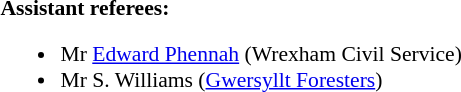<table style="width:100%; font-size:90%;">
<tr>
<td><br><strong>Assistant referees:</strong><ul><li>Mr <a href='#'>Edward Phennah</a> (Wrexham Civil Service)</li><li>Mr S. Williams (<a href='#'>Gwersyllt Foresters</a>)</li></ul></td>
</tr>
</table>
